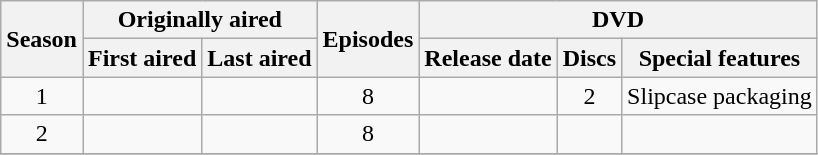<table class="wikitable plainrowheaders" style="text-align:center;">
<tr ">
<th rowspan="2">Season</th>
<th colspan="2">Originally aired</th>
<th rowspan="2">Episodes</th>
<th colspan="3">DVD</th>
</tr>
<tr>
<th>First aired</th>
<th>Last aired</th>
<th>Release date</th>
<th>Discs</th>
<th>Special features</th>
</tr>
<tr>
<td>1</td>
<td></td>
<td></td>
<td>8</td>
<td></td>
<td>2</td>
<td>Slipcase packaging</td>
</tr>
<tr>
<td>2</td>
<td></td>
<td></td>
<td>8</td>
<td></td>
<td></td>
<td></td>
</tr>
<tr>
</tr>
</table>
